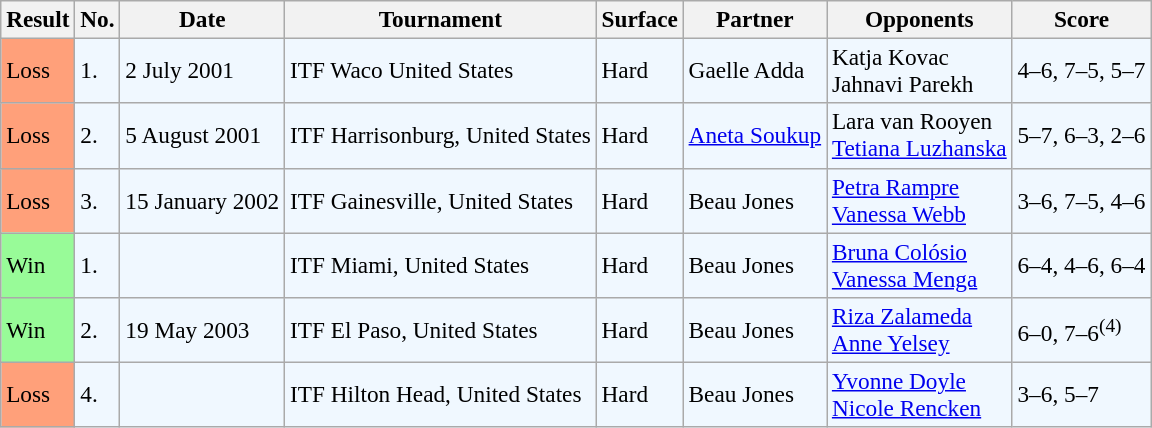<table class="sortable wikitable" style=font-size:97%>
<tr>
<th>Result</th>
<th>No.</th>
<th>Date</th>
<th>Tournament</th>
<th>Surface</th>
<th>Partner</th>
<th>Opponents</th>
<th class="unsortable">Score</th>
</tr>
<tr style="background:#f0f8ff;">
<td style="background:#ffa07a;">Loss</td>
<td>1.</td>
<td>2 July 2001</td>
<td>ITF Waco United States</td>
<td>Hard</td>
<td> Gaelle Adda</td>
<td> Katja Kovac <br>  Jahnavi Parekh</td>
<td>4–6, 7–5, 5–7</td>
</tr>
<tr style="background:#f0f8ff;">
<td style="background:#ffa07a;">Loss</td>
<td>2.</td>
<td>5 August 2001</td>
<td>ITF Harrisonburg, United States</td>
<td>Hard</td>
<td> <a href='#'>Aneta Soukup</a></td>
<td> Lara van Rooyen <br>  <a href='#'>Tetiana Luzhanska</a></td>
<td>5–7, 6–3, 2–6</td>
</tr>
<tr style="background:#f0f8ff;">
<td style="background:#ffa07a;">Loss</td>
<td>3.</td>
<td>15 January 2002</td>
<td>ITF Gainesville, United States</td>
<td>Hard</td>
<td> Beau Jones</td>
<td> <a href='#'>Petra Rampre</a> <br>  <a href='#'>Vanessa Webb</a></td>
<td>3–6, 7–5, 4–6</td>
</tr>
<tr style="background:#f0f8ff;">
<td style="background:#98fb98;">Win</td>
<td>1.</td>
<td></td>
<td>ITF Miami, United States</td>
<td>Hard</td>
<td> Beau Jones</td>
<td> <a href='#'>Bruna Colósio</a> <br>  <a href='#'>Vanessa Menga</a></td>
<td>6–4, 4–6, 6–4</td>
</tr>
<tr style="background:#f0f8ff;">
<td style="background:#98fb98;">Win</td>
<td>2.</td>
<td>19 May 2003</td>
<td>ITF El Paso, United States</td>
<td>Hard</td>
<td> Beau Jones</td>
<td> <a href='#'>Riza Zalameda</a> <br>  <a href='#'>Anne Yelsey</a></td>
<td>6–0, 7–6<sup>(4)</sup></td>
</tr>
<tr style="background:#f0f8ff;">
<td style="background:#ffa07a;">Loss</td>
<td>4.</td>
<td></td>
<td>ITF Hilton Head, United States</td>
<td>Hard</td>
<td> Beau Jones</td>
<td> <a href='#'>Yvonne Doyle</a> <br>  <a href='#'>Nicole Rencken</a></td>
<td>3–6, 5–7</td>
</tr>
</table>
